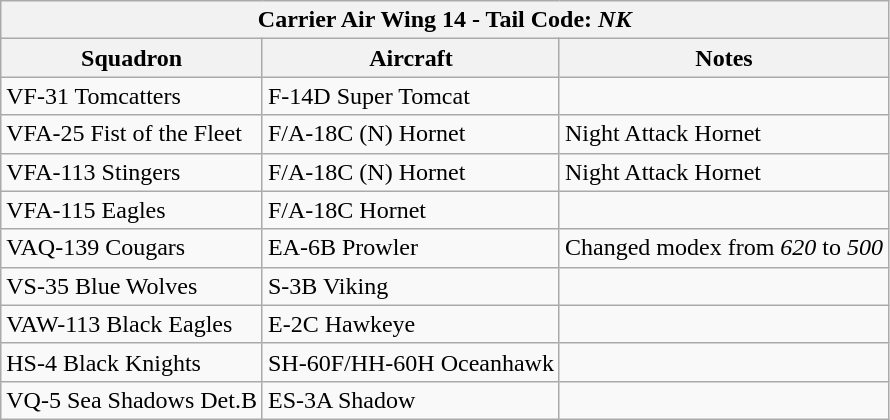<table class="wikitable">
<tr>
<th colspan="3">Carrier Air Wing 14 - Tail Code: <em>NK</em></th>
</tr>
<tr>
<th>Squadron</th>
<th>Aircraft</th>
<th>Notes</th>
</tr>
<tr>
<td>VF-31 Tomcatters</td>
<td>F-14D Super Tomcat</td>
<td></td>
</tr>
<tr>
<td>VFA-25 Fist of the Fleet</td>
<td>F/A-18C (N) Hornet</td>
<td>Night Attack Hornet</td>
</tr>
<tr>
<td>VFA-113 Stingers</td>
<td>F/A-18C (N) Hornet</td>
<td>Night Attack Hornet</td>
</tr>
<tr>
<td>VFA-115 Eagles</td>
<td>F/A-18C Hornet</td>
<td></td>
</tr>
<tr>
<td>VAQ-139 Cougars</td>
<td>EA-6B Prowler</td>
<td>Changed modex from <em>620</em> to <em>500</em></td>
</tr>
<tr>
<td>VS-35 Blue Wolves</td>
<td>S-3B Viking</td>
<td></td>
</tr>
<tr>
<td>VAW-113 Black Eagles</td>
<td>E-2C Hawkeye</td>
<td></td>
</tr>
<tr>
<td>HS-4 Black Knights</td>
<td>SH-60F/HH-60H Oceanhawk</td>
<td></td>
</tr>
<tr>
<td>VQ-5 Sea Shadows Det.B</td>
<td>ES-3A Shadow</td>
<td></td>
</tr>
</table>
